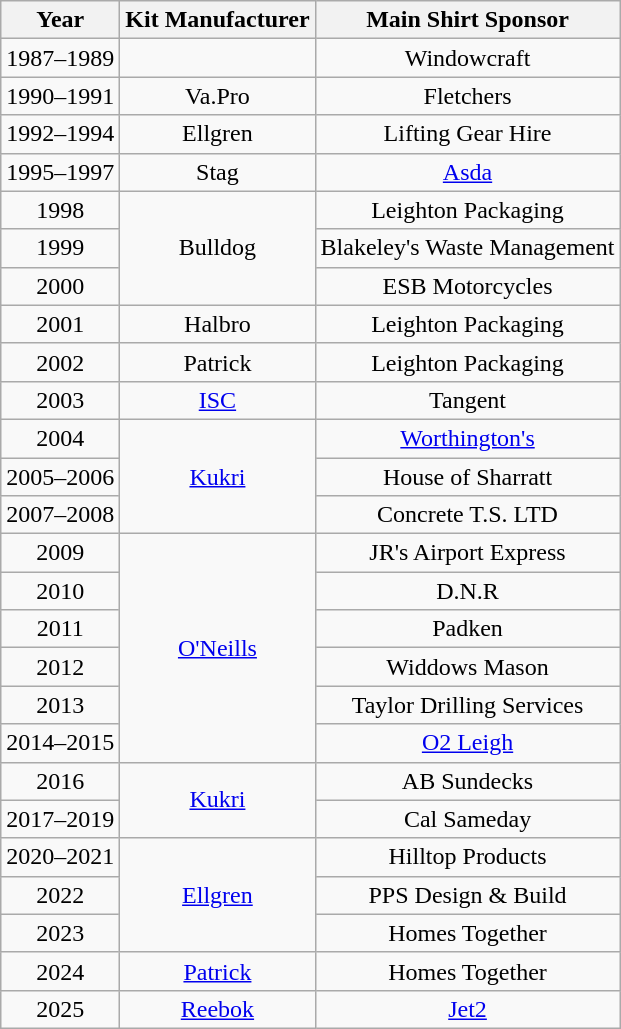<table class="wikitable" style="text-align:center;">
<tr>
<th>Year</th>
<th>Kit Manufacturer</th>
<th>Main Shirt Sponsor</th>
</tr>
<tr>
<td>1987–1989</td>
<td></td>
<td>Windowcraft</td>
</tr>
<tr>
<td>1990–1991</td>
<td>Va.Pro</td>
<td>Fletchers</td>
</tr>
<tr>
<td>1992–1994</td>
<td>Ellgren</td>
<td>Lifting Gear Hire</td>
</tr>
<tr>
<td>1995–1997</td>
<td>Stag</td>
<td><a href='#'>Asda</a></td>
</tr>
<tr>
<td>1998</td>
<td rowspan=3>Bulldog</td>
<td>Leighton Packaging</td>
</tr>
<tr>
<td>1999</td>
<td>Blakeley's Waste Management</td>
</tr>
<tr>
<td>2000</td>
<td>ESB Motorcycles</td>
</tr>
<tr>
<td>2001</td>
<td>Halbro</td>
<td>Leighton Packaging</td>
</tr>
<tr>
<td>2002</td>
<td>Patrick</td>
<td>Leighton Packaging</td>
</tr>
<tr>
<td>2003</td>
<td><a href='#'>ISC</a></td>
<td>Tangent</td>
</tr>
<tr>
<td>2004</td>
<td rowspan=3><a href='#'>Kukri</a></td>
<td><a href='#'>Worthington's</a></td>
</tr>
<tr>
<td>2005–2006</td>
<td>House of Sharratt</td>
</tr>
<tr>
<td>2007–2008</td>
<td>Concrete T.S. LTD</td>
</tr>
<tr>
<td>2009</td>
<td rowspan=6><a href='#'>O'Neills</a></td>
<td>JR's Airport Express</td>
</tr>
<tr>
<td>2010</td>
<td>D.N.R</td>
</tr>
<tr>
<td>2011</td>
<td>Padken</td>
</tr>
<tr>
<td>2012</td>
<td>Widdows Mason</td>
</tr>
<tr>
<td>2013</td>
<td>Taylor Drilling Services</td>
</tr>
<tr>
<td>2014–2015</td>
<td><a href='#'>O2 Leigh</a></td>
</tr>
<tr>
<td>2016</td>
<td rowspan=2><a href='#'>Kukri</a></td>
<td>AB Sundecks</td>
</tr>
<tr>
<td>2017–2019</td>
<td>Cal Sameday</td>
</tr>
<tr>
<td>2020–2021</td>
<td rowspan=3><a href='#'>Ellgren</a></td>
<td>Hilltop Products</td>
</tr>
<tr>
<td>2022</td>
<td>PPS Design & Build</td>
</tr>
<tr>
<td>2023</td>
<td>Homes Together</td>
</tr>
<tr>
<td>2024</td>
<td><a href='#'>Patrick</a></td>
<td>Homes Together</td>
</tr>
<tr>
<td>2025</td>
<td><a href='#'>Reebok</a></td>
<td><a href='#'>Jet2</a></td>
</tr>
</table>
